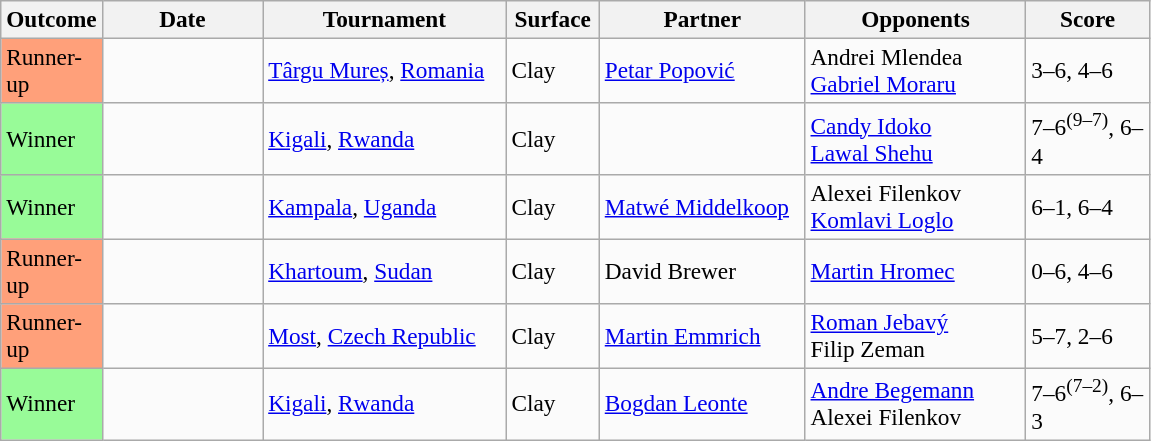<table class=wikitable style=font-size:97%>
<tr>
<th width=60>Outcome</th>
<th width=100>Date</th>
<th width=155>Tournament</th>
<th width=55>Surface</th>
<th width=130>Partner</th>
<th width=140>Opponents</th>
<th width=75>Score</th>
</tr>
<tr bgcolor=fbfbfb  >
<td bgcolor=ffa07a>Runner-up</td>
<td></td>
<td> <a href='#'>Târgu Mureș</a>, <a href='#'>Romania</a></td>
<td>Clay</td>
<td> <a href='#'>Petar Popović</a></td>
<td> Andrei Mlendea <br> <a href='#'>Gabriel Moraru</a></td>
<td>3–6, 4–6</td>
</tr>
<tr bgcolor=fbfbfb  >
<td bgcolor=98fb98>Winner</td>
<td></td>
<td> <a href='#'>Kigali</a>, <a href='#'>Rwanda</a></td>
<td>Clay</td>
<td></td>
<td> <a href='#'>Candy Idoko</a> <br> <a href='#'>Lawal Shehu</a></td>
<td>7–6<sup>(9–7)</sup>, 6–4</td>
</tr>
<tr bgcolor=fbfbfb  >
<td bgcolor=98fb98>Winner</td>
<td></td>
<td> <a href='#'>Kampala</a>, <a href='#'>Uganda</a></td>
<td>Clay</td>
<td> <a href='#'>Matwé Middelkoop</a></td>
<td> Alexei Filenkov <br> <a href='#'>Komlavi Loglo</a></td>
<td>6–1, 6–4</td>
</tr>
<tr bgcolor=fbfbfb  >
<td bgcolor=ffa07a>Runner-up</td>
<td></td>
<td> <a href='#'>Khartoum</a>, <a href='#'>Sudan</a></td>
<td>Clay</td>
<td> David Brewer</td>
<td> <a href='#'>Martin Hromec</a> <br></td>
<td>0–6, 4–6</td>
</tr>
<tr bgcolor=fbfbfb  >
<td bgcolor=ffa07a>Runner-up</td>
<td></td>
<td> <a href='#'>Most</a>, <a href='#'>Czech Republic</a></td>
<td>Clay</td>
<td> <a href='#'>Martin Emmrich</a></td>
<td> <a href='#'>Roman Jebavý</a> <br> Filip Zeman</td>
<td>5–7, 2–6</td>
</tr>
<tr bgcolor=fbfbfb  >
<td bgcolor=98fb98>Winner</td>
<td></td>
<td> <a href='#'>Kigali</a>, <a href='#'>Rwanda</a></td>
<td>Clay</td>
<td> <a href='#'>Bogdan Leonte</a></td>
<td> <a href='#'>Andre Begemann</a> <br> Alexei Filenkov</td>
<td>7–6<sup>(7–2)</sup>, 6–3</td>
</tr>
</table>
